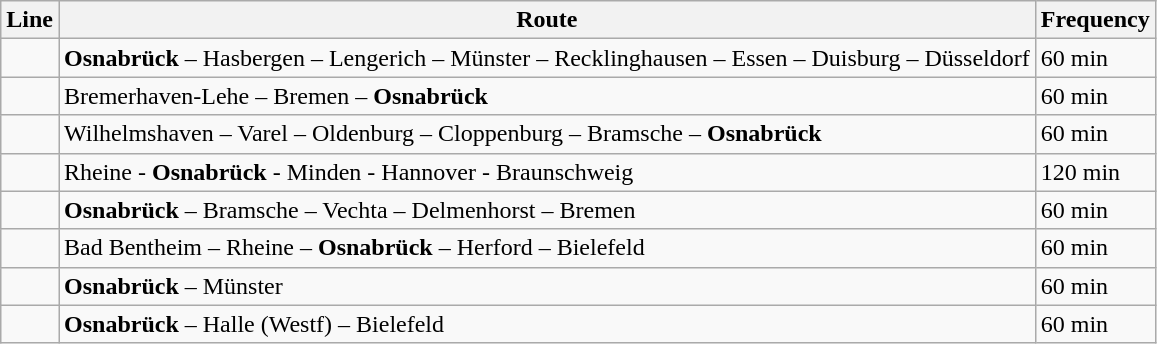<table class="wikitable">
<tr>
<th>Line</th>
<th>Route</th>
<th>Frequency</th>
</tr>
<tr>
<td></td>
<td><strong>Osnabrück</strong> – Hasbergen – Lengerich – Münster – Recklinghausen – Essen – Duisburg – Düsseldorf</td>
<td>60 min</td>
</tr>
<tr>
<td></td>
<td>Bremerhaven-Lehe – Bremen – <strong>Osnabrück</strong></td>
<td>60 min</td>
</tr>
<tr>
<td></td>
<td>Wilhelmshaven – Varel – Oldenburg – Cloppenburg – Bramsche – <strong>Osnabrück</strong></td>
<td>60 min</td>
</tr>
<tr>
<td></td>
<td>Rheine - <strong>Osnabrück</strong> - Minden - Hannover - Braunschweig</td>
<td>120 min</td>
</tr>
<tr>
<td></td>
<td><strong>Osnabrück</strong> – Bramsche – Vechta – Delmenhorst – Bremen</td>
<td>60 min</td>
</tr>
<tr>
<td></td>
<td>Bad Bentheim – Rheine – <strong>Osnabrück</strong> – Herford – Bielefeld</td>
<td>60 min</td>
</tr>
<tr>
<td></td>
<td><strong>Osnabrück</strong> – Münster</td>
<td>60 min</td>
</tr>
<tr>
<td></td>
<td><strong>Osnabrück</strong> – Halle (Westf) – Bielefeld</td>
<td>60 min</td>
</tr>
</table>
